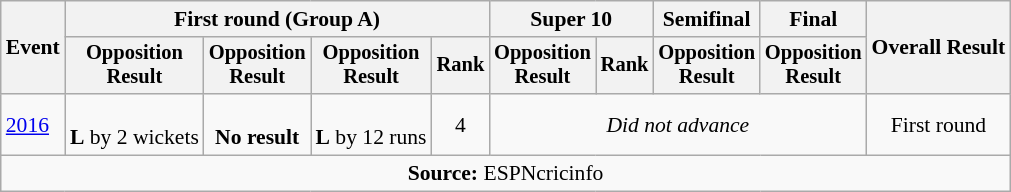<table class=wikitable style=font-size:90%;text-align:center>
<tr>
<th rowspan=2>Event</th>
<th colspan=4>First round (Group A)</th>
<th colspan=2>Super 10</th>
<th>Semifinal</th>
<th>Final</th>
<th rowspan=2>Overall Result</th>
</tr>
<tr style=font-size:95%>
<th>Opposition<br>Result</th>
<th>Opposition<br>Result</th>
<th>Opposition<br>Result</th>
<th>Rank</th>
<th>Opposition<br>Result</th>
<th>Rank</th>
<th>Opposition<br>Result</th>
<th>Opposition<br>Result</th>
</tr>
<tr>
<td align=left><a href='#'>2016</a></td>
<td><br><strong>L</strong> by 2 wickets</td>
<td><br><strong>No result</strong></td>
<td><br><strong>L</strong> by 12 runs</td>
<td>4</td>
<td colspan=4><em>Did not advance</em></td>
<td>First round</td>
</tr>
<tr>
<td colspan="11"><strong>Source:</strong> ESPNcricinfo</td>
</tr>
</table>
